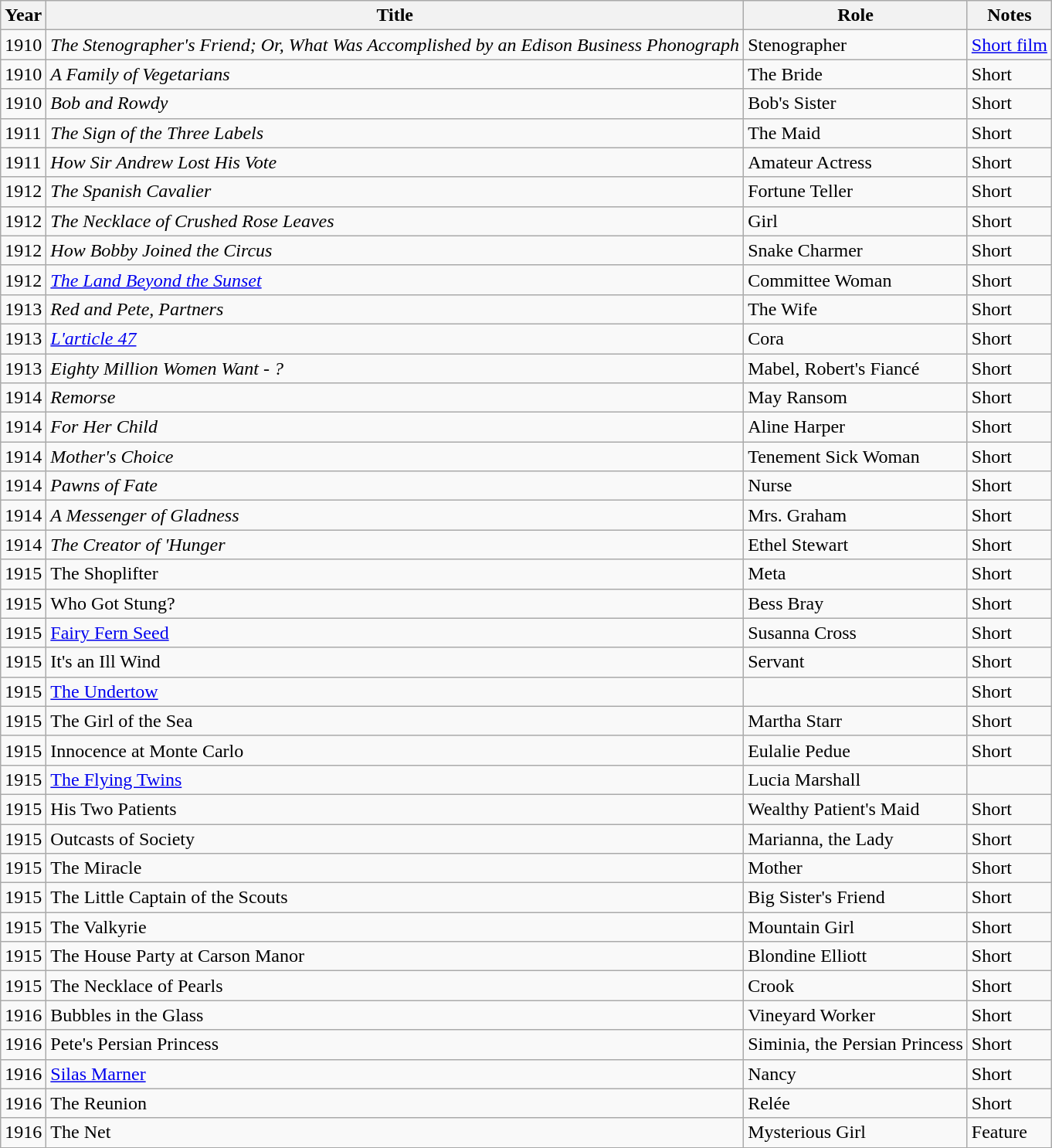<table class="wikitable sortable">
<tr>
<th>Year</th>
<th>Title</th>
<th>Role</th>
<th>Notes</th>
</tr>
<tr>
<td>1910</td>
<td><em>The Stenographer's Friend; Or, What Was Accomplished by an Edison Business Phonograph</em></td>
<td>Stenographer</td>
<td><a href='#'>Short film</a></td>
</tr>
<tr>
<td>1910</td>
<td><em>A Family of Vegetarians </em></td>
<td>The Bride</td>
<td>Short</td>
</tr>
<tr>
<td>1910</td>
<td><em>Bob and Rowdy</em></td>
<td>Bob's Sister</td>
<td>Short</td>
</tr>
<tr>
<td>1911</td>
<td><em>The Sign of the Three Labels</em></td>
<td>The Maid</td>
<td>Short</td>
</tr>
<tr>
<td>1911</td>
<td><em>How Sir Andrew Lost His Vote</em></td>
<td>Amateur Actress</td>
<td>Short</td>
</tr>
<tr>
<td>1912</td>
<td><em>The Spanish Cavalier </em></td>
<td>Fortune Teller</td>
<td>Short</td>
</tr>
<tr>
<td>1912</td>
<td><em>The Necklace of Crushed Rose Leaves</em></td>
<td>Girl</td>
<td>Short</td>
</tr>
<tr>
<td>1912</td>
<td><em>How Bobby Joined the Circus</em></td>
<td>Snake Charmer</td>
<td>Short</td>
</tr>
<tr>
<td>1912</td>
<td><em><a href='#'>The Land Beyond the Sunset</a></em></td>
<td>Committee Woman</td>
<td>Short</td>
</tr>
<tr>
<td>1913</td>
<td><em>Red and Pete, Partners </em></td>
<td>The Wife</td>
<td>Short</td>
</tr>
<tr>
<td>1913</td>
<td><em><a href='#'>L'article 47</a></em></td>
<td>Cora</td>
<td>Short</td>
</tr>
<tr>
<td>1913</td>
<td><em>Eighty Million Women Want - ? </em></td>
<td>Mabel, Robert's Fiancé</td>
<td>Short</td>
</tr>
<tr>
<td>1914</td>
<td><em>Remorse</em></td>
<td>May Ransom</td>
<td>Short</td>
</tr>
<tr>
<td>1914</td>
<td><em>For Her Child</em></td>
<td>Aline Harper</td>
<td>Short</td>
</tr>
<tr>
<td>1914</td>
<td><em>Mother's Choice</em></td>
<td>Tenement Sick Woman</td>
<td>Short</td>
</tr>
<tr>
<td>1914</td>
<td><em>Pawns of Fate </em></td>
<td>Nurse</td>
<td>Short</td>
</tr>
<tr>
<td>1914</td>
<td><em>A Messenger of Gladness</em></td>
<td>Mrs. Graham</td>
<td>Short</td>
</tr>
<tr>
<td>1914</td>
<td><em>The Creator of 'Hunger<strong></td>
<td>Ethel Stewart</td>
<td>Short</td>
</tr>
<tr>
<td>1915</td>
<td></em>The Shoplifter<em></td>
<td>Meta</td>
<td>Short</td>
</tr>
<tr>
<td>1915</td>
<td></em>Who Got Stung?<em></td>
<td>Bess Bray</td>
<td>Short</td>
</tr>
<tr>
<td>1915</td>
<td></em><a href='#'>Fairy Fern Seed</a><em></td>
<td>Susanna Cross</td>
<td>Short</td>
</tr>
<tr>
<td>1915</td>
<td></em>It's an Ill Wind<em></td>
<td>Servant</td>
<td>Short</td>
</tr>
<tr>
<td>1915</td>
<td></em><a href='#'>The Undertow</a><em></td>
<td></td>
<td>Short</td>
</tr>
<tr>
<td>1915</td>
<td></em>The Girl of the Sea <em></td>
<td>Martha Starr</td>
<td>Short</td>
</tr>
<tr>
<td>1915</td>
<td></em>Innocence at Monte Carlo <em></td>
<td>Eulalie Pedue</td>
<td>Short</td>
</tr>
<tr>
<td>1915</td>
<td></em><a href='#'>The Flying Twins</a><em></td>
<td>Lucia Marshall</td>
<td></td>
</tr>
<tr>
<td>1915</td>
<td></em>His Two Patients <em></td>
<td>Wealthy Patient's Maid</td>
<td>Short</td>
</tr>
<tr>
<td>1915</td>
<td></em>Outcasts of Society<em></td>
<td>Marianna, the Lady</td>
<td>Short</td>
</tr>
<tr>
<td>1915</td>
<td></em>The Miracle<em></td>
<td>Mother</td>
<td>Short</td>
</tr>
<tr>
<td>1915</td>
<td></em>The Little Captain of the Scouts<em></td>
<td>Big Sister's Friend</td>
<td>Short</td>
</tr>
<tr>
<td>1915</td>
<td></em>The Valkyrie<em></td>
<td>Mountain Girl</td>
<td>Short</td>
</tr>
<tr>
<td>1915</td>
<td></em>The House Party at Carson Manor<em></td>
<td>Blondine Elliott</td>
<td>Short</td>
</tr>
<tr>
<td>1915</td>
<td></em>The Necklace of Pearls<em></td>
<td>Crook</td>
<td>Short</td>
</tr>
<tr>
<td>1916</td>
<td></em>Bubbles in the Glass<em></td>
<td>Vineyard Worker</td>
<td>Short</td>
</tr>
<tr>
<td>1916</td>
<td></em>Pete's Persian Princess <em></td>
<td>Siminia, the Persian Princess</td>
<td>Short</td>
</tr>
<tr>
<td>1916</td>
<td></em><a href='#'>Silas Marner</a><em></td>
<td>Nancy</td>
<td>Short</td>
</tr>
<tr>
<td>1916</td>
<td></em>The Reunion<em></td>
<td>Relée</td>
<td>Short</td>
</tr>
<tr>
<td>1916</td>
<td></em>The Net<em></td>
<td>Mysterious Girl</td>
<td>Feature</td>
</tr>
<tr>
</tr>
</table>
